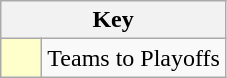<table class="wikitable" style="text-align: center;">
<tr>
<th colspan=2>Key</th>
</tr>
<tr>
<td style="background:#ffffcc; width:20px;"></td>
<td align=left>Teams to Playoffs</td>
</tr>
</table>
